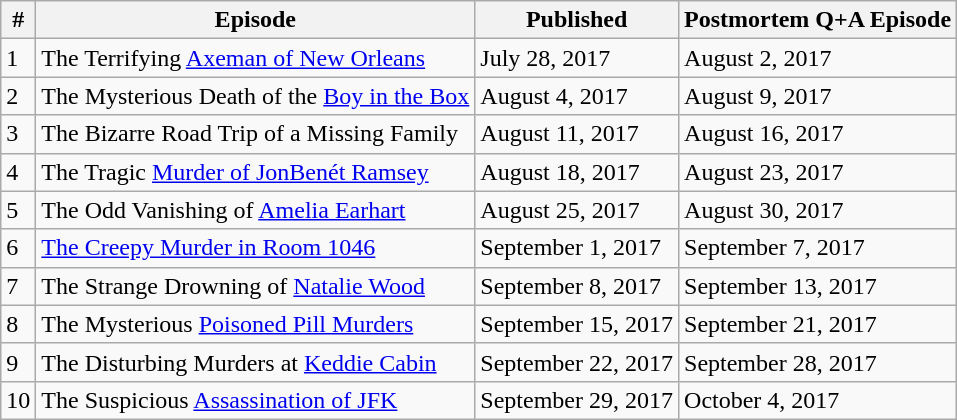<table class="wikitable mw-collapsible">
<tr>
<th>#</th>
<th>Episode</th>
<th>Published</th>
<th>Postmortem Q+A Episode</th>
</tr>
<tr>
<td>1</td>
<td>The Terrifying <a href='#'>Axeman of New Orleans</a></td>
<td>July 28, 2017</td>
<td>August 2, 2017</td>
</tr>
<tr>
<td>2</td>
<td>The Mysterious Death of the <a href='#'>Boy in the Box</a></td>
<td>August 4, 2017</td>
<td>August 9, 2017</td>
</tr>
<tr>
<td>3</td>
<td>The Bizarre Road Trip of a Missing Family</td>
<td>August 11, 2017</td>
<td>August 16, 2017</td>
</tr>
<tr>
<td>4</td>
<td>The Tragic <a href='#'>Murder of JonBenét Ramsey</a></td>
<td>August 18, 2017</td>
<td>August 23, 2017</td>
</tr>
<tr>
<td>5</td>
<td>The Odd Vanishing of <a href='#'>Amelia Earhart</a></td>
<td>August 25, 2017</td>
<td>August 30, 2017</td>
</tr>
<tr>
<td>6</td>
<td><a href='#'>The Creepy Murder in Room 1046</a></td>
<td>September 1, 2017</td>
<td>September 7, 2017</td>
</tr>
<tr>
<td>7</td>
<td>The Strange Drowning of <a href='#'>Natalie Wood</a></td>
<td>September 8, 2017</td>
<td>September 13, 2017</td>
</tr>
<tr>
<td>8</td>
<td>The Mysterious <a href='#'>Poisoned Pill Murders</a></td>
<td>September 15, 2017</td>
<td>September 21, 2017</td>
</tr>
<tr>
<td>9</td>
<td>The Disturbing Murders at <a href='#'>Keddie Cabin</a></td>
<td>September 22, 2017</td>
<td>September 28, 2017</td>
</tr>
<tr>
<td>10</td>
<td>The Suspicious <a href='#'>Assassination of JFK</a></td>
<td>September 29, 2017</td>
<td>October 4, 2017</td>
</tr>
</table>
